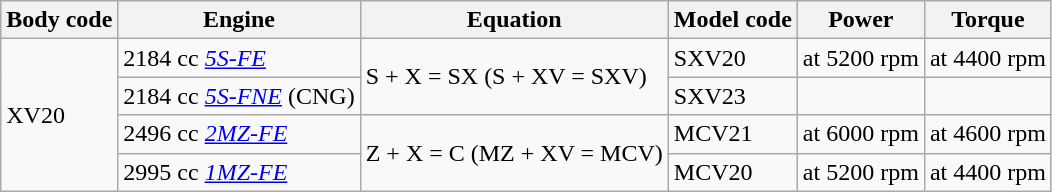<table class="wikitable">
<tr>
<th>Body code</th>
<th>Engine</th>
<th>Equation</th>
<th>Model code</th>
<th>Power</th>
<th>Torque</th>
</tr>
<tr>
<td rowspan="4">XV20</td>
<td>2184 cc <em><a href='#'>5S-FE</a></em></td>
<td rowspan="2">S + X = SX (S + XV = SXV)</td>
<td>SXV20</td>
<td> at 5200 rpm</td>
<td> at 4400 rpm</td>
</tr>
<tr>
<td>2184 cc <em><a href='#'>5S-FNE</a></em> (CNG)</td>
<td>SXV23</td>
<td></td>
<td></td>
</tr>
<tr>
<td>2496 cc <em><a href='#'>2MZ-FE</a></em></td>
<td rowspan="2">Z + X = C (MZ + XV = MCV)</td>
<td>MCV21</td>
<td> at 6000 rpm</td>
<td> at 4600 rpm</td>
</tr>
<tr>
<td>2995 cc <em><a href='#'>1MZ-FE</a></em></td>
<td>MCV20</td>
<td> at 5200 rpm</td>
<td> at 4400 rpm</td>
</tr>
</table>
